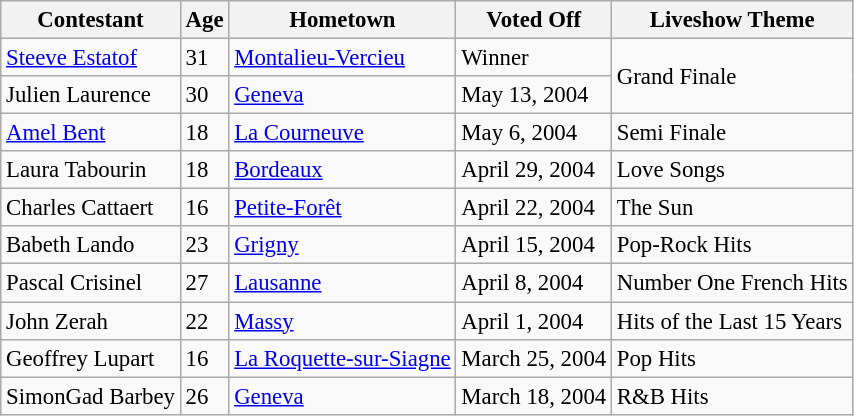<table class="wikitable" style="font-size:95%;">
<tr>
<th>Contestant</th>
<th>Age</th>
<th>Hometown</th>
<th>Voted Off</th>
<th>Liveshow Theme</th>
</tr>
<tr>
<td><a href='#'>Steeve Estatof</a></td>
<td>31</td>
<td><a href='#'>Montalieu-Vercieu</a></td>
<td>Winner</td>
<td rowspan="2">Grand Finale</td>
</tr>
<tr>
<td>Julien Laurence</td>
<td>30</td>
<td><a href='#'>Geneva</a></td>
<td>May 13, 2004</td>
</tr>
<tr>
<td><a href='#'>Amel Bent</a></td>
<td>18</td>
<td><a href='#'>La Courneuve</a></td>
<td>May 6, 2004</td>
<td>Semi Finale</td>
</tr>
<tr>
<td>Laura Tabourin</td>
<td>18</td>
<td><a href='#'>Bordeaux</a></td>
<td>April 29, 2004</td>
<td>Love Songs</td>
</tr>
<tr>
<td>Charles Cattaert</td>
<td>16</td>
<td><a href='#'>Petite-Forêt</a></td>
<td>April 22, 2004</td>
<td>The Sun</td>
</tr>
<tr>
<td>Babeth Lando</td>
<td>23</td>
<td><a href='#'>Grigny</a></td>
<td>April 15, 2004</td>
<td>Pop-Rock Hits</td>
</tr>
<tr>
<td>Pascal Crisinel</td>
<td>27</td>
<td><a href='#'>Lausanne</a></td>
<td>April 8, 2004</td>
<td>Number One French Hits</td>
</tr>
<tr>
<td>John Zerah</td>
<td>22</td>
<td><a href='#'>Massy</a></td>
<td>April 1, 2004</td>
<td>Hits of the Last 15 Years</td>
</tr>
<tr>
<td>Geoffrey Lupart</td>
<td>16</td>
<td><a href='#'>La Roquette-sur-Siagne</a></td>
<td>March 25, 2004</td>
<td>Pop Hits</td>
</tr>
<tr>
<td>SimonGad Barbey</td>
<td>26</td>
<td><a href='#'>Geneva</a></td>
<td>March 18, 2004</td>
<td>R&B Hits</td>
</tr>
</table>
